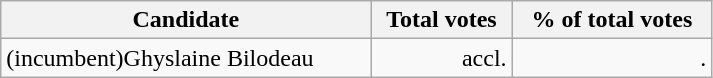<table class="wikitable" width="475">
<tr>
<th align="left">Candidate</th>
<th align="right">Total votes</th>
<th align="right">% of total votes</th>
</tr>
<tr>
<td align="left">(incumbent)Ghyslaine Bilodeau</td>
<td align="right">accl.</td>
<td align="right">.</td>
</tr>
</table>
